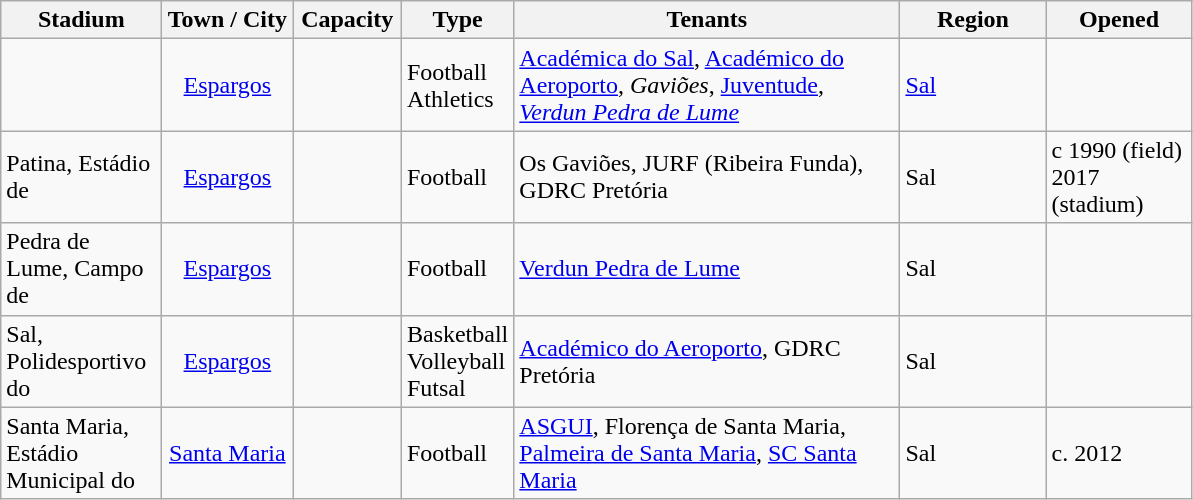<table class="wikitable sortable">
<tr>
<th width=100>Stadium</th>
<th width=80>Town / City</th>
<th width=65>Capacity</th>
<th width=40>Type</th>
<th width=250>Tenants</th>
<th width=90>Region</th>
<th width=90>Opened</th>
</tr>
<tr>
<td></td>
<td style="text-align:center;"><a href='#'>Espargos</a></td>
<td style="text-align:center;"> </td>
<td>Football<br>Athletics</td>
<td><a href='#'>Académica do Sal</a>, <a href='#'>Académico do Aeroporto</a>, <em>Gaviões</em>, <a href='#'>Juventude</a>, <em><a href='#'>Verdun Pedra de Lume</a></em></td>
<td><a href='#'>Sal</a></td>
<td></td>
</tr>
<tr>
<td>Patina, Estádio de</td>
<td style="text-align:center;"><a href='#'>Espargos</a></td>
<td style="text-align:center;"></td>
<td>Football</td>
<td>Os Gaviões, JURF (Ribeira Funda), GDRC Pretória</td>
<td>Sal</td>
<td>c 1990 (field)<br>2017 (stadium)</td>
</tr>
<tr>
<td>Pedra de Lume, Campo de</td>
<td style="text-align:center;"><a href='#'>Espargos</a></td>
<td style="text-align:center;"></td>
<td>Football</td>
<td><a href='#'>Verdun Pedra de Lume</a></td>
<td>Sal</td>
<td></td>
</tr>
<tr>
<td>Sal, Polidesportivo do</td>
<td style="text-align:center;"><a href='#'>Espargos</a></td>
<td style="text-align:center;"></td>
<td>Basketball<br>Volleyball<br>Futsal</td>
<td><a href='#'>Académico do Aeroporto</a>, GDRC Pretória</td>
<td>Sal</td>
<td></td>
</tr>
<tr>
<td>Santa Maria, Estádio Municipal do</td>
<td style="text-align:center;"><a href='#'>Santa Maria</a></td>
<td style="text-align:center;"></td>
<td>Football</td>
<td><a href='#'>ASGUI</a>, Florença de Santa Maria, <a href='#'>Palmeira de Santa Maria</a>, <a href='#'>SC Santa Maria</a></td>
<td>Sal</td>
<td>c. 2012</td>
</tr>
</table>
